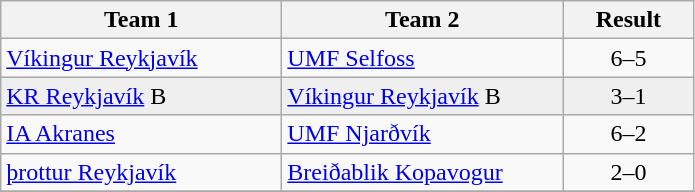<table class="wikitable">
<tr>
<th width="180">Team 1</th>
<th width="180">Team 2</th>
<th width="80">Result</th>
</tr>
<tr>
<td><a href='#'>Víkingur Reykjavík</a></td>
<td><a href='#'>UMF Selfoss</a></td>
<td align="center">6–5</td>
</tr>
<tr style="background:#EFEFEF">
<td><a href='#'>KR Reykjavík</a> B</td>
<td><a href='#'>Víkingur Reykjavík</a> B</td>
<td align="center">3–1</td>
</tr>
<tr>
<td><a href='#'>IA Akranes</a></td>
<td><a href='#'>UMF Njarðvík</a></td>
<td align="center">6–2</td>
</tr>
<tr>
<td><a href='#'>þrottur Reykjavík</a></td>
<td><a href='#'>Breiðablik Kopavogur</a></td>
<td align="center">2–0</td>
</tr>
<tr style="background:#EFEFEF">
</tr>
</table>
